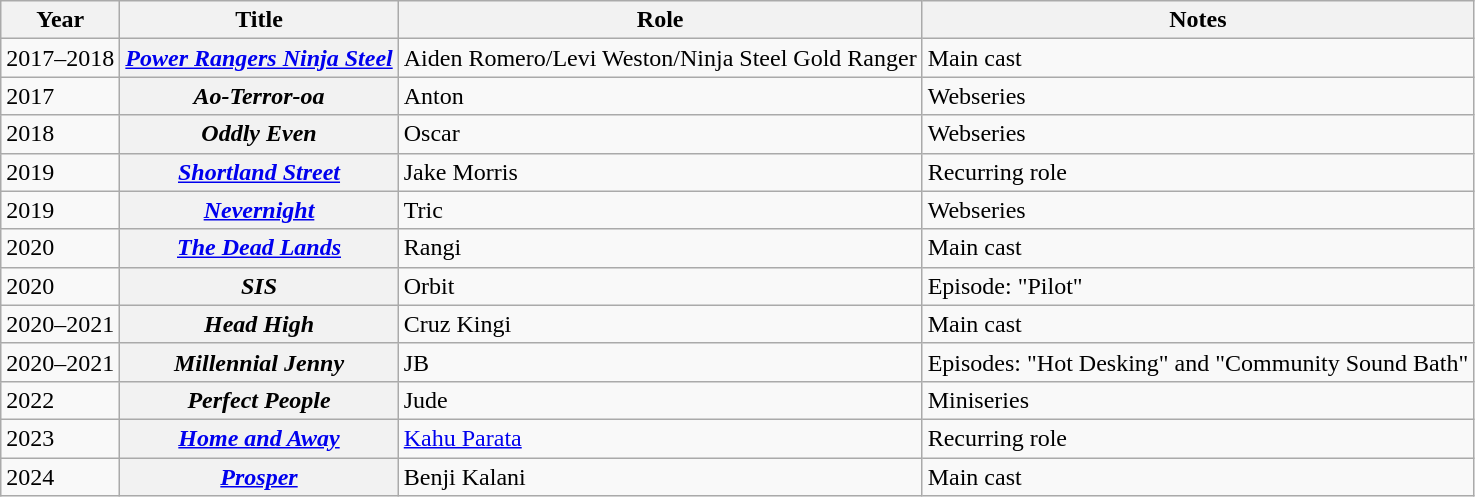<table class="wikitable plainrowheaders sortable">
<tr>
<th scope="col">Year</th>
<th scope="col">Title</th>
<th scope="col">Role</th>
<th class="unsortable">Notes</th>
</tr>
<tr>
<td>2017–2018</td>
<th scope="row"><em><a href='#'>Power Rangers Ninja Steel</a></em></th>
<td>Aiden Romero/Levi Weston/Ninja Steel Gold Ranger</td>
<td>Main cast</td>
</tr>
<tr>
<td>2017</td>
<th scope="row"><em>Ao-Terror-oa</em></th>
<td>Anton</td>
<td>Webseries</td>
</tr>
<tr>
<td>2018</td>
<th scope="row"><em>Oddly Even</em></th>
<td>Oscar</td>
<td>Webseries</td>
</tr>
<tr>
<td>2019</td>
<th scope="row"><em><a href='#'>Shortland Street</a></em></th>
<td>Jake Morris</td>
<td>Recurring role</td>
</tr>
<tr>
<td>2019</td>
<th scope="row"><em><a href='#'>Nevernight</a></em></th>
<td>Tric</td>
<td>Webseries</td>
</tr>
<tr>
<td>2020</td>
<th scope="row"><em><a href='#'>The Dead Lands</a></em></th>
<td>Rangi</td>
<td>Main cast</td>
</tr>
<tr>
<td>2020</td>
<th scope="row"><em>SIS</em></th>
<td>Orbit</td>
<td>Episode: "Pilot"</td>
</tr>
<tr>
<td>2020–2021</td>
<th scope="row"><em>Head High</em></th>
<td>Cruz Kingi</td>
<td>Main cast</td>
</tr>
<tr>
<td>2020–2021</td>
<th scope="row"><em>Millennial Jenny</em></th>
<td>JB</td>
<td>Episodes: "Hot Desking" and "Community Sound Bath"</td>
</tr>
<tr>
<td>2022</td>
<th scope="row"><em>Perfect People</em></th>
<td>Jude</td>
<td>Miniseries</td>
</tr>
<tr>
<td>2023</td>
<th scope="row"><em><a href='#'>Home and Away</a></em></th>
<td><a href='#'>Kahu Parata</a></td>
<td>Recurring role</td>
</tr>
<tr>
<td>2024</td>
<th scope="row"><em><a href='#'>Prosper</a></em></th>
<td>Benji Kalani</td>
<td>Main cast</td>
</tr>
</table>
